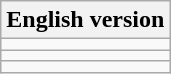<table class="wikitable">
<tr>
<th>English version</th>
</tr>
<tr>
<td></td>
</tr>
<tr>
<td></td>
</tr>
<tr>
<td></td>
</tr>
</table>
